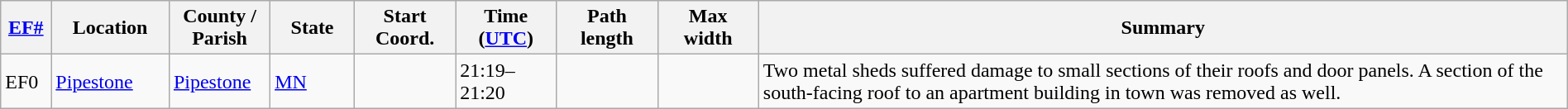<table class="wikitable sortable" style="width:100%;">
<tr>
<th scope="col" style="width:3%; text-align:center;"><a href='#'>EF#</a></th>
<th scope="col" style="width:7%; text-align:center;" class="unsortable">Location</th>
<th scope="col" style="width:6%; text-align:center;" class="unsortable">County / Parish</th>
<th scope="col" style="width:5%; text-align:center;">State</th>
<th scope="col" style="width:6%; text-align:center;">Start Coord.</th>
<th scope="col" style="width:6%; text-align:center;">Time (<a href='#'>UTC</a>)</th>
<th scope="col" style="width:6%; text-align:center;">Path length</th>
<th scope="col" style="width:6%; text-align:center;">Max width</th>
<th scope="col" class="unsortable" style="width:48%; text-align:center;">Summary</th>
</tr>
<tr>
<td bgcolor=>EF0</td>
<td><a href='#'>Pipestone</a></td>
<td><a href='#'>Pipestone</a></td>
<td><a href='#'>MN</a></td>
<td></td>
<td>21:19–21:20</td>
<td></td>
<td></td>
<td>Two metal sheds suffered damage to small sections of their roofs and door panels. A section of the south-facing roof to an apartment building in town was removed as well.</td>
</tr>
</table>
